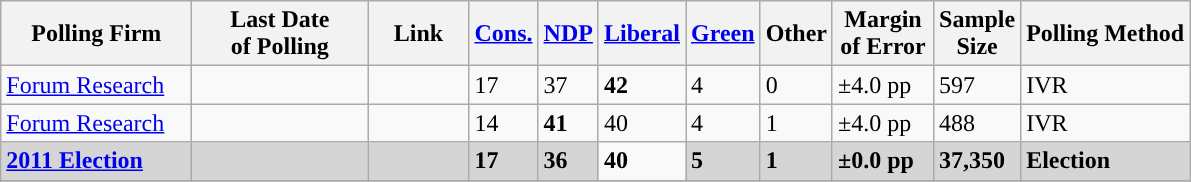<table class="wikitable sortable">
<tr style="background:#e9e9e9;">
<th style="width:120px">Polling Firm</th>
<th style="width:110px">Last Date<br>of Polling</th>
<th style="width:60px" class="unsortable">Link</th>
<th style="background-color:"><strong><a href='#'>Cons.</a></strong></th>
<th style="background-color:"><strong><a href='#'>NDP</a></strong></th>
<th style="background-color:"><strong><a href='#'>Liberal</a></strong></th>
<th style="background-color:"><strong><a href='#'>Green</a></strong></th>
<th style="background-color:"><strong>Other</strong></th>
<th style="width:60px;" class=unsortable>Margin<br>of Error</th>
<th style="width:50px;" class=unsortable>Sample<br>Size</th>
<th class=unsortable>Polling Method</th>
</tr>
<tr>
<td><a href='#'>Forum Research</a></td>
<td></td>
<td></td>
<td>17</td>
<td>37</td>
<td><strong>42</strong></td>
<td>4</td>
<td>0</td>
<td>±4.0 pp</td>
<td>597</td>
<td>IVR</td>
</tr>
<tr>
<td><a href='#'>Forum Research</a></td>
<td></td>
<td></td>
<td>14</td>
<td><strong>41</strong></td>
<td>40</td>
<td>4</td>
<td>1</td>
<td>±4.0 pp</td>
<td>488</td>
<td>IVR</td>
</tr>
<tr>
<td style="background:#D5D5D5"><strong><a href='#'>2011 Election</a></strong></td>
<td style="background:#D5D5D5"><strong></strong></td>
<td style="background:#D5D5D5"></td>
<td style="background:#D5D5D5"><strong>17</strong></td>
<td style="background:#D5D5D5"><strong>36</strong></td>
<td><strong>40</strong></td>
<td style="background:#D5D5D5"><strong>5</strong></td>
<td style="background:#D5D5D5"><strong>1</strong></td>
<td style="background:#D5D5D5"><strong>±0.0 pp</strong></td>
<td style="background:#D5D5D5"><strong>37,350</strong></td>
<td style="background:#D5D5D5"><strong>Election</strong></td>
</tr>
<tr>
</tr>
<tr>
</tr>
</table>
